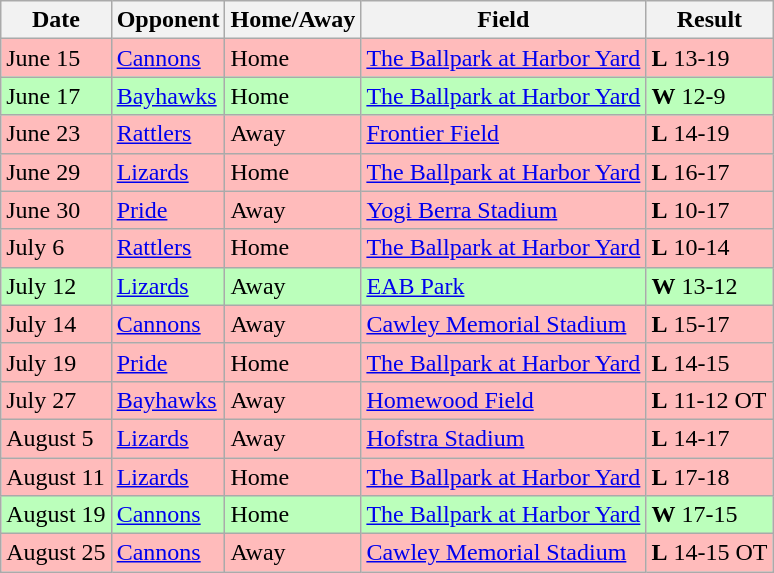<table class="wikitable">
<tr>
<th>Date</th>
<th>Opponent</th>
<th>Home/Away</th>
<th>Field</th>
<th>Result</th>
</tr>
<tr bgcolor="ffbbbb">
<td>June 15</td>
<td><a href='#'>Cannons</a></td>
<td>Home</td>
<td><a href='#'>The Ballpark at Harbor Yard</a></td>
<td><strong>L</strong> 13-19</td>
</tr>
<tr bgcolor="bbffbb">
<td>June 17</td>
<td><a href='#'>Bayhawks</a></td>
<td>Home</td>
<td><a href='#'>The Ballpark at Harbor Yard</a></td>
<td><strong>W</strong> 12-9</td>
</tr>
<tr bgcolor="ffbbbb">
<td>June 23</td>
<td><a href='#'>Rattlers</a></td>
<td>Away</td>
<td><a href='#'>Frontier Field</a></td>
<td><strong>L</strong> 14-19</td>
</tr>
<tr bgcolor="ffbbbb">
<td>June 29</td>
<td><a href='#'>Lizards</a></td>
<td>Home</td>
<td><a href='#'>The Ballpark at Harbor Yard</a></td>
<td><strong>L</strong> 16-17</td>
</tr>
<tr bgcolor="ffbbbb">
<td>June 30</td>
<td><a href='#'>Pride</a></td>
<td>Away</td>
<td><a href='#'>Yogi Berra Stadium</a></td>
<td><strong>L</strong> 10-17</td>
</tr>
<tr bgcolor="ffbbbb">
<td>July 6</td>
<td><a href='#'>Rattlers</a></td>
<td>Home</td>
<td><a href='#'>The Ballpark at Harbor Yard</a></td>
<td><strong>L</strong> 10-14</td>
</tr>
<tr bgcolor="bbffbb">
<td>July 12</td>
<td><a href='#'>Lizards</a></td>
<td>Away</td>
<td><a href='#'>EAB Park</a></td>
<td><strong>W</strong> 13-12</td>
</tr>
<tr bgcolor="ffbbbb">
<td>July 14</td>
<td><a href='#'>Cannons</a></td>
<td>Away</td>
<td><a href='#'>Cawley Memorial Stadium</a></td>
<td><strong>L</strong> 15-17</td>
</tr>
<tr bgcolor="ffbbbb">
<td>July 19</td>
<td><a href='#'>Pride</a></td>
<td>Home</td>
<td><a href='#'>The Ballpark at Harbor Yard</a></td>
<td><strong>L</strong> 14-15</td>
</tr>
<tr bgcolor="ffbbbb">
<td>July 27</td>
<td><a href='#'>Bayhawks</a></td>
<td>Away</td>
<td><a href='#'>Homewood Field</a></td>
<td><strong>L</strong> 11-12 OT</td>
</tr>
<tr bgcolor="ffbbbb">
<td>August 5</td>
<td><a href='#'>Lizards</a></td>
<td>Away</td>
<td><a href='#'>Hofstra Stadium</a></td>
<td><strong>L</strong> 14-17</td>
</tr>
<tr bgcolor="ffbbbb">
<td>August 11</td>
<td><a href='#'>Lizards</a></td>
<td>Home</td>
<td><a href='#'>The Ballpark at Harbor Yard</a></td>
<td><strong>L</strong> 17-18</td>
</tr>
<tr bgcolor="bbffbb">
<td>August 19</td>
<td><a href='#'>Cannons</a></td>
<td>Home</td>
<td><a href='#'>The Ballpark at Harbor Yard</a></td>
<td><strong>W</strong> 17-15</td>
</tr>
<tr bgcolor="ffbbbb">
<td>August 25</td>
<td><a href='#'>Cannons</a></td>
<td>Away</td>
<td><a href='#'>Cawley Memorial Stadium</a></td>
<td><strong>L</strong> 14-15 OT</td>
</tr>
</table>
